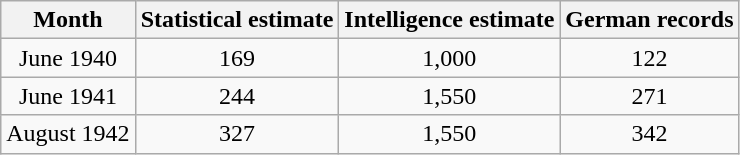<table class="wikitable">
<tr align=center>
<th>Month</th>
<th>Statistical estimate</th>
<th>Intelligence estimate</th>
<th>German records</th>
</tr>
<tr align=center>
<td>June 1940</td>
<td>169</td>
<td>1,000</td>
<td>122</td>
</tr>
<tr align=center>
<td>June 1941</td>
<td>244</td>
<td>1,550</td>
<td>271</td>
</tr>
<tr align=center>
<td>August 1942</td>
<td>327</td>
<td>1,550</td>
<td>342</td>
</tr>
</table>
